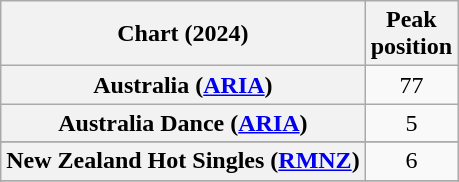<table class="wikitable sortable plainrowheaders" style="text-align:center">
<tr>
<th scope="col">Chart (2024)</th>
<th scope="col">Peak<br>position</th>
</tr>
<tr>
<th scope="row">Australia (<a href='#'>ARIA</a>)</th>
<td>77</td>
</tr>
<tr>
<th scope="row">Australia Dance (<a href='#'>ARIA</a>)</th>
<td>5</td>
</tr>
<tr>
</tr>
<tr>
<th scope="row">New Zealand Hot Singles (<a href='#'>RMNZ</a>)</th>
<td>6</td>
</tr>
<tr>
</tr>
<tr>
</tr>
<tr>
</tr>
</table>
